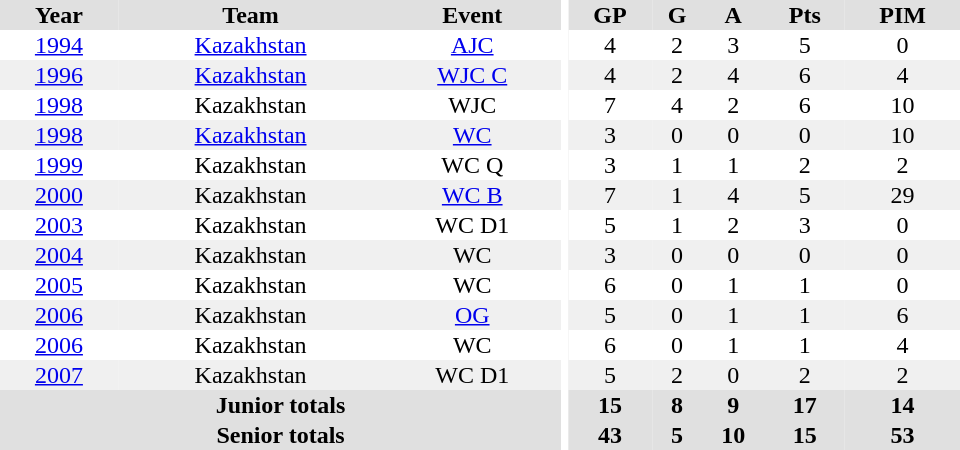<table border="0" cellpadding="1" cellspacing="0" style="text-align:center; width:40em">
<tr bgcolor="#e0e0e0">
<th>Year</th>
<th>Team</th>
<th>Event</th>
<th rowspan="99" bgcolor="#ffffff"></th>
<th>GP</th>
<th>G</th>
<th>A</th>
<th>Pts</th>
<th>PIM</th>
</tr>
<tr>
<td><a href='#'>1994</a></td>
<td><a href='#'>Kazakhstan</a></td>
<td><a href='#'>AJC</a></td>
<td>4</td>
<td>2</td>
<td>3</td>
<td>5</td>
<td>0</td>
</tr>
<tr bgcolor="#f0f0f0">
<td><a href='#'>1996</a></td>
<td><a href='#'>Kazakhstan</a></td>
<td><a href='#'>WJC C</a></td>
<td>4</td>
<td>2</td>
<td>4</td>
<td>6</td>
<td>4</td>
</tr>
<tr>
<td><a href='#'>1998</a></td>
<td>Kazakhstan</td>
<td>WJC</td>
<td>7</td>
<td>4</td>
<td>2</td>
<td>6</td>
<td>10</td>
</tr>
<tr bgcolor="#f0f0f0">
<td><a href='#'>1998</a></td>
<td><a href='#'>Kazakhstan</a></td>
<td><a href='#'>WC</a></td>
<td>3</td>
<td>0</td>
<td>0</td>
<td>0</td>
<td>10</td>
</tr>
<tr>
<td><a href='#'>1999</a></td>
<td>Kazakhstan</td>
<td>WC Q</td>
<td>3</td>
<td>1</td>
<td>1</td>
<td>2</td>
<td>2</td>
</tr>
<tr bgcolor="#f0f0f0">
<td><a href='#'>2000</a></td>
<td>Kazakhstan</td>
<td><a href='#'>WC B</a></td>
<td>7</td>
<td>1</td>
<td>4</td>
<td>5</td>
<td>29</td>
</tr>
<tr>
<td><a href='#'>2003</a></td>
<td>Kazakhstan</td>
<td>WC D1</td>
<td>5</td>
<td>1</td>
<td>2</td>
<td>3</td>
<td>0</td>
</tr>
<tr bgcolor="#f0f0f0">
<td><a href='#'>2004</a></td>
<td>Kazakhstan</td>
<td>WC</td>
<td>3</td>
<td>0</td>
<td>0</td>
<td>0</td>
<td>0</td>
</tr>
<tr>
<td><a href='#'>2005</a></td>
<td>Kazakhstan</td>
<td>WC</td>
<td>6</td>
<td>0</td>
<td>1</td>
<td>1</td>
<td>0</td>
</tr>
<tr bgcolor="#f0f0f0">
<td><a href='#'>2006</a></td>
<td>Kazakhstan</td>
<td><a href='#'>OG</a></td>
<td>5</td>
<td>0</td>
<td>1</td>
<td>1</td>
<td>6</td>
</tr>
<tr>
<td><a href='#'>2006</a></td>
<td>Kazakhstan</td>
<td>WC</td>
<td>6</td>
<td>0</td>
<td>1</td>
<td>1</td>
<td>4</td>
</tr>
<tr bgcolor="#f0f0f0">
<td><a href='#'>2007</a></td>
<td>Kazakhstan</td>
<td>WC D1</td>
<td>5</td>
<td>2</td>
<td>0</td>
<td>2</td>
<td>2</td>
</tr>
<tr bgcolor="#e0e0e0">
<th colspan="3">Junior totals</th>
<th>15</th>
<th>8</th>
<th>9</th>
<th>17</th>
<th>14</th>
</tr>
<tr bgcolor="#e0e0e0">
<th colspan="3">Senior totals</th>
<th>43</th>
<th>5</th>
<th>10</th>
<th>15</th>
<th>53</th>
</tr>
</table>
